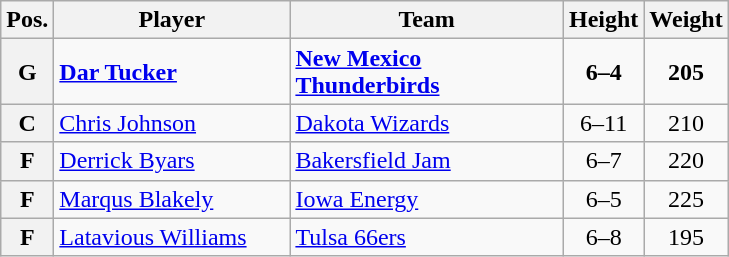<table class="wikitable">
<tr>
<th>Pos.</th>
<th style="width:150px;">Player</th>
<th width=175>Team</th>
<th>Height</th>
<th>Weight</th>
</tr>
<tr>
<th>G</th>
<td><strong><a href='#'>Dar Tucker</a></strong></td>
<td><strong><a href='#'>New Mexico Thunderbirds</a></strong></td>
<td align=center><strong>6–4</strong></td>
<td align=center><strong>205</strong></td>
</tr>
<tr>
<th>C</th>
<td><a href='#'>Chris Johnson</a></td>
<td><a href='#'>Dakota Wizards</a></td>
<td align=center>6–11</td>
<td align=center>210</td>
</tr>
<tr>
<th>F</th>
<td><a href='#'>Derrick Byars</a></td>
<td><a href='#'>Bakersfield Jam</a></td>
<td align=center>6–7</td>
<td align=center>220</td>
</tr>
<tr>
<th>F</th>
<td><a href='#'>Marqus Blakely</a></td>
<td><a href='#'>Iowa Energy</a></td>
<td align=center>6–5</td>
<td align=center>225</td>
</tr>
<tr>
<th>F</th>
<td><a href='#'>Latavious Williams</a></td>
<td><a href='#'>Tulsa 66ers</a></td>
<td align=center>6–8</td>
<td align=center>195</td>
</tr>
</table>
